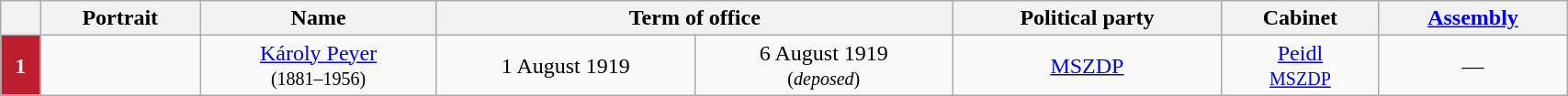<table class="wikitable" style="width:90%; text-align:center;">
<tr>
<th></th>
<th>Portrait</th>
<th>Name<br></th>
<th colspan=2>Term of office</th>
<th>Political party</th>
<th>Cabinet</th>
<th><a href='#'>Assembly</a><br></th>
</tr>
<tr>
<th style="background:#be1f2e; color:white;">1</th>
<td></td>
<td><a href='#'>Károly Peyer</a><br><small>(1881–1956)</small></td>
<td>1 August 1919</td>
<td>6 August 1919<br><small>(<em>deposed</em>)</small></td>
<td><a href='#'>MSZDP</a></td>
<td><a href='#'>Peidl</a><br><small><a href='#'>MSZDP</a></small></td>
<td>—</td>
</tr>
</table>
